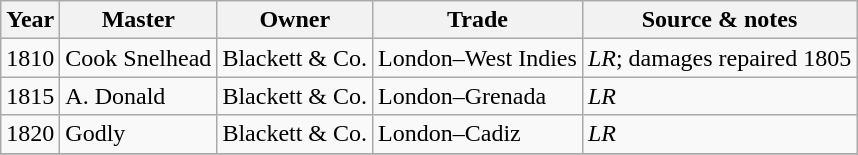<table class="sortable wikitable">
<tr>
<th>Year</th>
<th>Master</th>
<th>Owner</th>
<th>Trade</th>
<th>Source & notes</th>
</tr>
<tr>
<td>1810</td>
<td>Cook Snelhead<br></td>
<td>Blackett & Co.</td>
<td>London–West Indies</td>
<td><em>LR</em>; damages repaired 1805</td>
</tr>
<tr>
<td>1815</td>
<td>A. Donald</td>
<td>Blackett & Co.</td>
<td>London–Grenada</td>
<td><em>LR</em></td>
</tr>
<tr>
<td>1820</td>
<td>Godly</td>
<td>Blackett & Co.</td>
<td>London–Cadiz</td>
<td><em>LR</em></td>
</tr>
<tr>
</tr>
</table>
